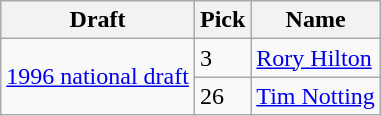<table class="wikitable plainrowheaders">
<tr>
<th scope="col"><strong>Draft</strong></th>
<th scope="col"><strong>Pick</strong></th>
<th scope="col"><strong>Name</strong></th>
</tr>
<tr>
<th rowspan= "2" style="font-weight: normal; background: #F9F9F9; text-align: left;"><a href='#'>1996 national draft</a></th>
<td>3</td>
<td><a href='#'>Rory Hilton</a></td>
</tr>
<tr>
<td>26</td>
<td><a href='#'>Tim Notting</a></td>
</tr>
</table>
